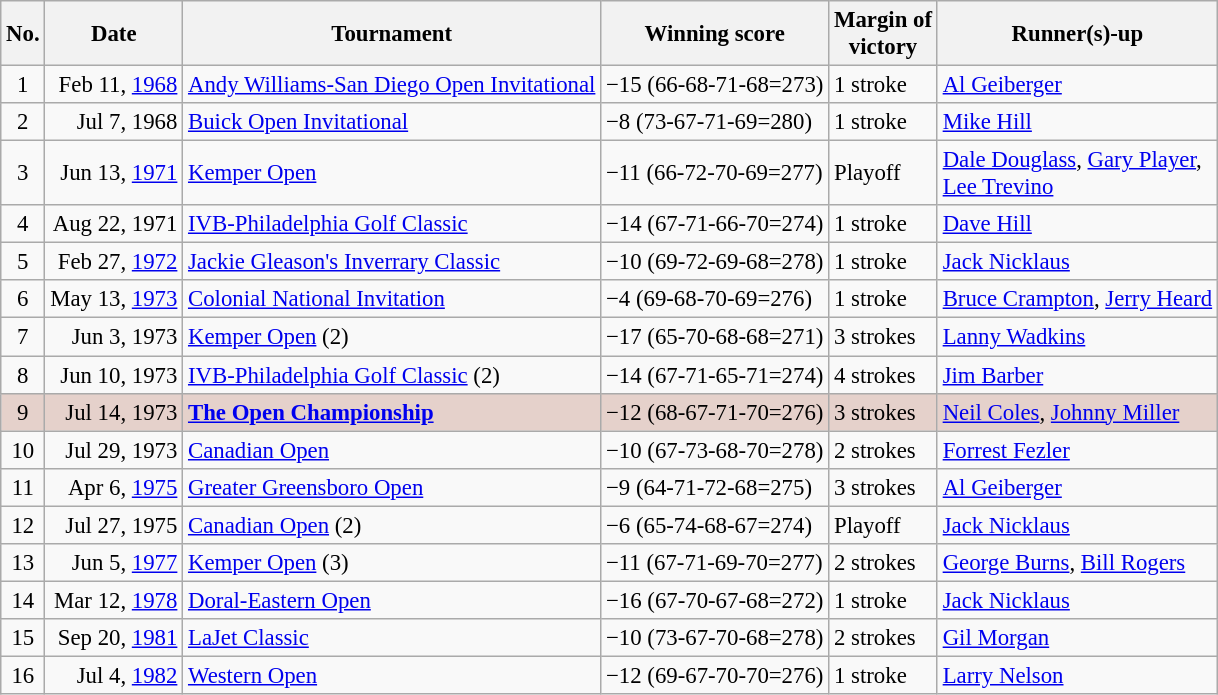<table class="wikitable" style="font-size:95%;">
<tr>
<th>No.</th>
<th>Date</th>
<th>Tournament</th>
<th>Winning score</th>
<th>Margin of<br>victory</th>
<th>Runner(s)-up</th>
</tr>
<tr>
<td align=center>1</td>
<td align=right>Feb 11, <a href='#'>1968</a></td>
<td><a href='#'>Andy Williams-San Diego Open Invitational</a></td>
<td>−15 (66-68-71-68=273)</td>
<td>1 stroke</td>
<td> <a href='#'>Al Geiberger</a></td>
</tr>
<tr>
<td align=center>2</td>
<td align=right>Jul 7, 1968</td>
<td><a href='#'>Buick Open Invitational</a></td>
<td>−8 (73-67-71-69=280)</td>
<td>1 stroke</td>
<td> <a href='#'>Mike Hill</a></td>
</tr>
<tr>
<td align=center>3</td>
<td align=right>Jun 13, <a href='#'>1971</a></td>
<td><a href='#'>Kemper Open</a></td>
<td>−11 (66-72-70-69=277)</td>
<td>Playoff</td>
<td> <a href='#'>Dale Douglass</a>,  <a href='#'>Gary Player</a>,<br> <a href='#'>Lee Trevino</a></td>
</tr>
<tr>
<td align=center>4</td>
<td align=right>Aug 22, 1971</td>
<td><a href='#'>IVB-Philadelphia Golf Classic</a></td>
<td>−14 (67-71-66-70=274)</td>
<td>1 stroke</td>
<td> <a href='#'>Dave Hill</a></td>
</tr>
<tr>
<td align=center>5</td>
<td align=right>Feb 27, <a href='#'>1972</a></td>
<td><a href='#'>Jackie Gleason's Inverrary Classic</a></td>
<td>−10 (69-72-69-68=278)</td>
<td>1 stroke</td>
<td> <a href='#'>Jack Nicklaus</a></td>
</tr>
<tr>
<td align=center>6</td>
<td align=right>May 13, <a href='#'>1973</a></td>
<td><a href='#'>Colonial National Invitation</a></td>
<td>−4 (69-68-70-69=276)</td>
<td>1 stroke</td>
<td> <a href='#'>Bruce Crampton</a>,  <a href='#'>Jerry Heard</a></td>
</tr>
<tr>
<td align=center>7</td>
<td align=right>Jun 3, 1973</td>
<td><a href='#'>Kemper Open</a> (2)</td>
<td>−17 (65-70-68-68=271)</td>
<td>3 strokes</td>
<td> <a href='#'>Lanny Wadkins</a></td>
</tr>
<tr>
<td align=center>8</td>
<td align=right>Jun 10, 1973</td>
<td><a href='#'>IVB-Philadelphia Golf Classic</a> (2)</td>
<td>−14 (67-71-65-71=274)</td>
<td>4 strokes</td>
<td> <a href='#'>Jim Barber</a></td>
</tr>
<tr style="background:#e5d1cb;">
<td align=center>9</td>
<td align=right>Jul 14, 1973</td>
<td><strong><a href='#'>The Open Championship</a></strong></td>
<td>−12 (68-67-71-70=276)</td>
<td>3 strokes</td>
<td> <a href='#'>Neil Coles</a>,  <a href='#'>Johnny Miller</a></td>
</tr>
<tr>
<td align=center>10</td>
<td align=right>Jul 29, 1973</td>
<td><a href='#'>Canadian Open</a></td>
<td>−10 (67-73-68-70=278)</td>
<td>2 strokes</td>
<td> <a href='#'>Forrest Fezler</a></td>
</tr>
<tr>
<td align=center>11</td>
<td align=right>Apr 6, <a href='#'>1975</a></td>
<td><a href='#'>Greater Greensboro Open</a></td>
<td>−9 (64-71-72-68=275)</td>
<td>3 strokes</td>
<td> <a href='#'>Al Geiberger</a></td>
</tr>
<tr>
<td align=center>12</td>
<td align=right>Jul 27, 1975</td>
<td><a href='#'>Canadian Open</a> (2)</td>
<td>−6 (65-74-68-67=274)</td>
<td>Playoff</td>
<td> <a href='#'>Jack Nicklaus</a></td>
</tr>
<tr>
<td align=center>13</td>
<td align=right>Jun 5, <a href='#'>1977</a></td>
<td><a href='#'>Kemper Open</a> (3)</td>
<td>−11 (67-71-69-70=277)</td>
<td>2 strokes</td>
<td> <a href='#'>George Burns</a>,  <a href='#'>Bill Rogers</a></td>
</tr>
<tr>
<td align=center>14</td>
<td align=right>Mar 12, <a href='#'>1978</a></td>
<td><a href='#'>Doral-Eastern Open</a></td>
<td>−16 (67-70-67-68=272)</td>
<td>1 stroke</td>
<td> <a href='#'>Jack Nicklaus</a></td>
</tr>
<tr>
<td align=center>15</td>
<td align=right>Sep 20, <a href='#'>1981</a></td>
<td><a href='#'>LaJet Classic</a></td>
<td>−10 (73-67-70-68=278)</td>
<td>2 strokes</td>
<td> <a href='#'>Gil Morgan</a></td>
</tr>
<tr>
<td align=center>16</td>
<td align=right>Jul 4, <a href='#'>1982</a></td>
<td><a href='#'>Western Open</a></td>
<td>−12 (69-67-70-70=276)</td>
<td>1 stroke</td>
<td> <a href='#'>Larry Nelson</a></td>
</tr>
</table>
